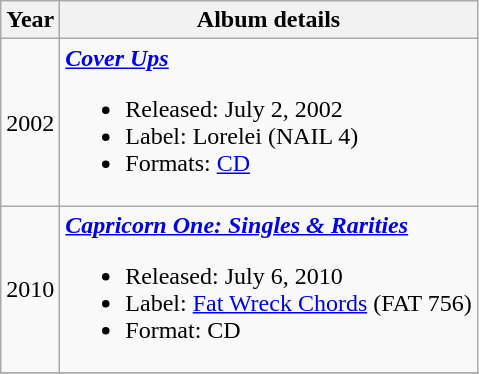<table class ="wikitable">
<tr>
<th>Year</th>
<th>Album details</th>
</tr>
<tr>
<td>2002</td>
<td><strong><em><a href='#'>Cover Ups</a></em></strong><br><ul><li>Released: July 2, 2002</li><li>Label: Lorelei (NAIL 4)</li><li>Formats: <a href='#'>CD</a></li></ul></td>
</tr>
<tr>
<td>2010</td>
<td><strong><em><a href='#'>Capricorn One: Singles & Rarities</a></em></strong><br><ul><li>Released: July 6, 2010</li><li>Label: <a href='#'>Fat Wreck Chords</a> (FAT 756)</li><li>Format: CD</li></ul></td>
</tr>
<tr>
</tr>
</table>
